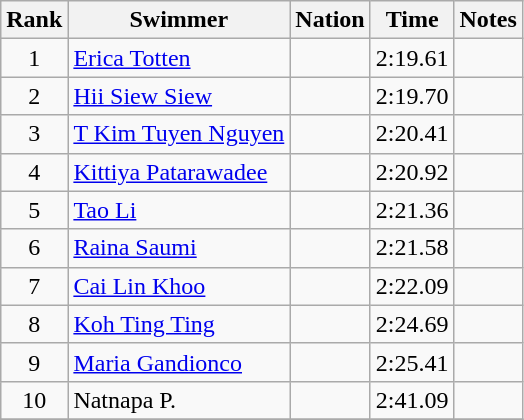<table class="wikitable sortable" style="text-align:center">
<tr>
<th>Rank</th>
<th>Swimmer</th>
<th>Nation</th>
<th>Time</th>
<th>Notes</th>
</tr>
<tr>
<td>1</td>
<td align=left><a href='#'>Erica Totten</a></td>
<td align=left></td>
<td>2:19.61</td>
<td></td>
</tr>
<tr>
<td>2</td>
<td align=left><a href='#'>Hii Siew Siew</a></td>
<td align=left></td>
<td>2:19.70</td>
<td></td>
</tr>
<tr>
<td>3</td>
<td align=left><a href='#'>T Kim Tuyen Nguyen</a></td>
<td align=left></td>
<td>2:20.41</td>
<td></td>
</tr>
<tr>
<td>4</td>
<td align=left><a href='#'>Kittiya Patarawadee</a></td>
<td align=left></td>
<td>2:20.92</td>
<td></td>
</tr>
<tr>
<td>5</td>
<td align=left><a href='#'>Tao Li</a></td>
<td align=left></td>
<td>2:21.36</td>
<td></td>
</tr>
<tr>
<td>6</td>
<td align=left><a href='#'>Raina Saumi</a></td>
<td align=left></td>
<td>2:21.58</td>
<td></td>
</tr>
<tr>
<td>7</td>
<td align=left><a href='#'>Cai Lin Khoo</a></td>
<td align=left></td>
<td>2:22.09</td>
<td></td>
</tr>
<tr>
<td>8</td>
<td align=left><a href='#'>Koh Ting Ting</a></td>
<td align=left></td>
<td>2:24.69</td>
<td></td>
</tr>
<tr>
<td>9</td>
<td align=left><a href='#'>Maria Gandionco</a></td>
<td align=left></td>
<td>2:25.41</td>
<td></td>
</tr>
<tr>
<td>10</td>
<td align=left>Natnapa P.</td>
<td align=left></td>
<td>2:41.09</td>
<td></td>
</tr>
<tr>
</tr>
</table>
